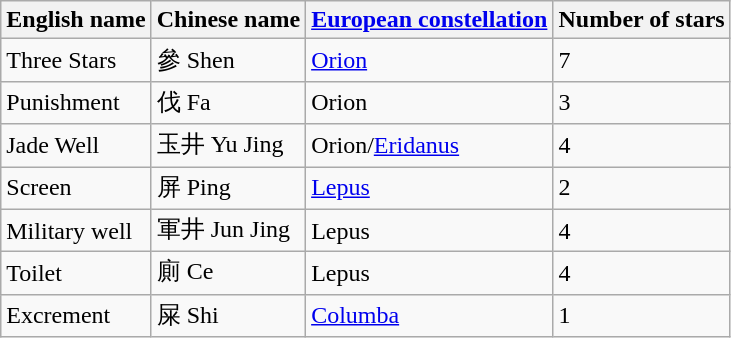<table class="wikitable">
<tr>
<th>English name</th>
<th>Chinese name</th>
<th><a href='#'>European constellation</a></th>
<th>Number of stars</th>
</tr>
<tr>
<td>Three Stars</td>
<td>參 Shen</td>
<td><a href='#'>Orion</a></td>
<td>7</td>
</tr>
<tr>
<td>Punishment</td>
<td>伐 Fa</td>
<td>Orion</td>
<td>3</td>
</tr>
<tr>
<td>Jade Well</td>
<td>玉井 Yu Jing</td>
<td>Orion/<a href='#'>Eridanus</a></td>
<td>4</td>
</tr>
<tr>
<td>Screen</td>
<td>屏 Ping</td>
<td><a href='#'>Lepus</a></td>
<td>2</td>
</tr>
<tr>
<td>Military well</td>
<td>軍井 Jun Jing</td>
<td>Lepus</td>
<td>4</td>
</tr>
<tr>
<td>Toilet</td>
<td>廁 Ce</td>
<td>Lepus</td>
<td>4</td>
</tr>
<tr>
<td>Excrement</td>
<td>屎 Shi</td>
<td><a href='#'>Columba</a></td>
<td>1</td>
</tr>
</table>
